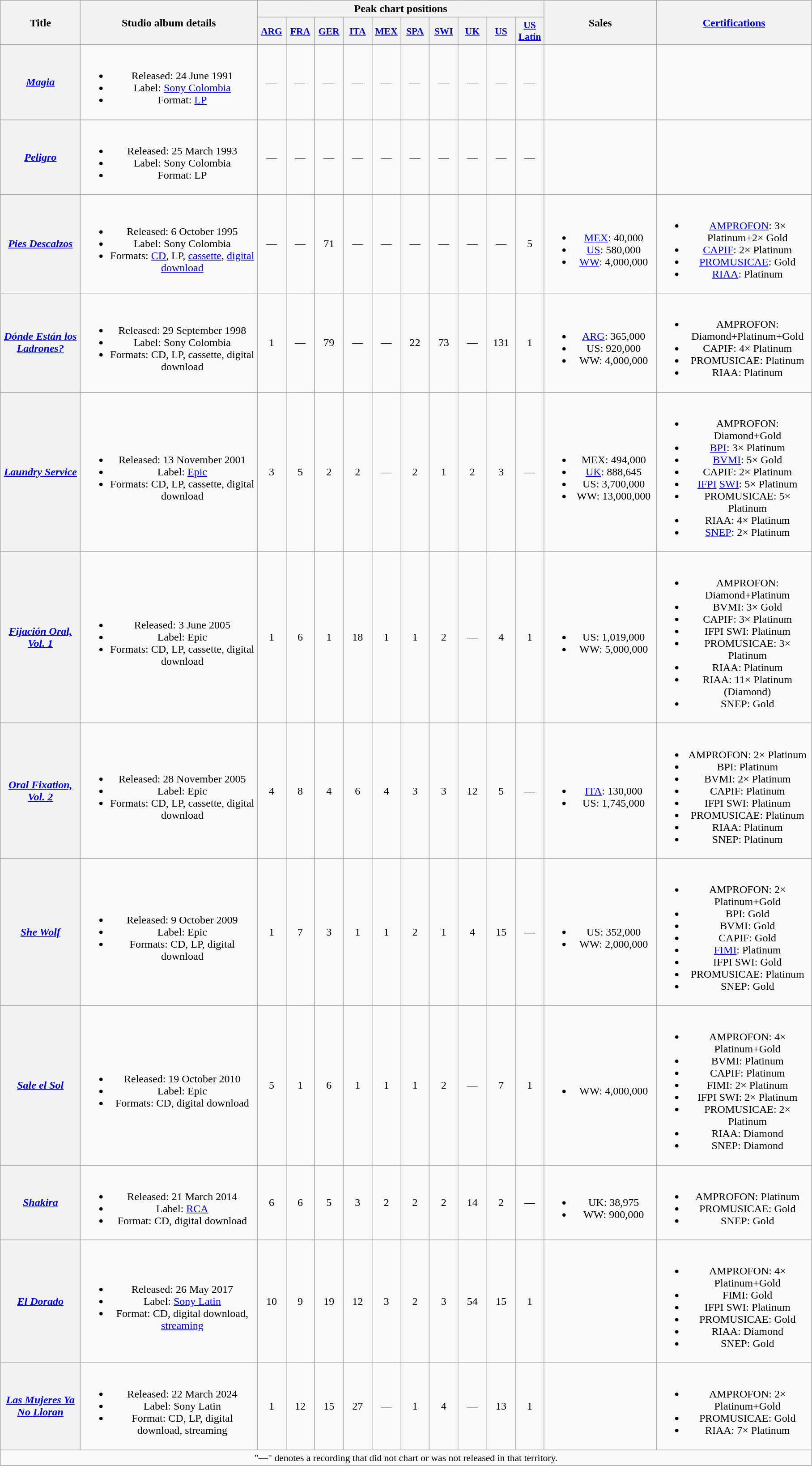<table class="wikitable plainrowheaders" style="text-align:center;">
<tr>
<th scope="col" rowspan="2" style="width:7em;">Title</th>
<th scope="col" rowspan="2" style="width:16em;">Studio album details</th>
<th scope="col" colspan="10">Peak chart positions</th>
<th scope="col" rowspan="2" style="width:10em;">Sales</th>
<th scope="col" rowspan="2" style="width:14em;"><a href='#'>Certifications</a></th>
</tr>
<tr>
<th scope="col" style="width:2.5em;font-size:90%;"><a href='#'>ARG</a><br></th>
<th scope="col" style="width:2.5em;font-size:90%;"><a href='#'>FRA</a><br></th>
<th scope="col" style="width:2.5em;font-size:90%;"><a href='#'>GER</a> <br></th>
<th scope="col" style="width:2.5em;font-size:90%;"><a href='#'>ITA</a><br></th>
<th scope="col" style="width:2.5em;font-size:90%;"><a href='#'>MEX</a><br></th>
<th scope="col" style="width:2.5em;font-size:90%;"><a href='#'>SPA</a><br></th>
<th scope="col" style="width:2.5em;font-size:90%;"><a href='#'>SWI</a><br></th>
<th scope="col" style="width:2.5em;font-size:90%;"><a href='#'>UK</a><br></th>
<th scope="col" style="width:2.5em;font-size:90%;"><a href='#'>US</a><br></th>
<th scope="col" style="width:2.5em;font-size:90%;"><a href='#'>US<br>Latin</a><br></th>
</tr>
<tr>
<th scope="row"><em><a href='#'>Magia</a></em></th>
<td><br><ul><li>Released: 24 June 1991</li><li>Label: <a href='#'>Sony Colombia</a></li><li>Format: <a href='#'>LP</a></li></ul></td>
<td>—</td>
<td>—</td>
<td>—</td>
<td>—</td>
<td>—</td>
<td>—</td>
<td>—</td>
<td>—</td>
<td>—</td>
<td>—</td>
<td></td>
<td></td>
</tr>
<tr>
<th scope="row"><em><a href='#'>Peligro</a></em></th>
<td><br><ul><li>Released: 25 March 1993</li><li>Label: Sony Colombia</li><li>Format: LP</li></ul></td>
<td>—</td>
<td>—</td>
<td>—</td>
<td>—</td>
<td>—</td>
<td>—</td>
<td>—</td>
<td>—</td>
<td>—</td>
<td>—</td>
<td></td>
<td></td>
</tr>
<tr>
<th scope="row"><em><a href='#'>Pies Descalzos</a></em></th>
<td><br><ul><li>Released: 6 October 1995</li><li>Label: Sony Colombia</li><li>Formats: <a href='#'>CD</a>, LP, <a href='#'>cassette</a>, <a href='#'>digital download</a></li></ul></td>
<td>—</td>
<td>—</td>
<td>71</td>
<td>—</td>
<td>—</td>
<td>—</td>
<td>—</td>
<td>—</td>
<td>—</td>
<td>5</td>
<td><br><ul><li><a href='#'>MEX</a>: 40,000</li><li><a href='#'>US</a>: 580,000</li><li><a href='#'>WW</a>: 4,000,000</li></ul></td>
<td><br><ul><li><a href='#'>AMPROFON</a>: 3× Platinum+2× Gold</li><li><a href='#'>CAPIF</a>: 2× Platinum</li><li><a href='#'>PROMUSICAE</a>: Gold</li><li><a href='#'>RIAA</a>: Platinum</li></ul></td>
</tr>
<tr>
<th scope="row"><em><a href='#'>Dónde Están los Ladrones?</a></em></th>
<td><br><ul><li>Released: 29 September 1998</li><li>Label: Sony Colombia</li><li>Formats: CD, LP, cassette, digital download</li></ul></td>
<td>1</td>
<td>—</td>
<td>79</td>
<td>—</td>
<td>—</td>
<td>22</td>
<td>73</td>
<td>—</td>
<td>131</td>
<td>1</td>
<td><br><ul><li><a href='#'>ARG</a>: 365,000</li><li>US: 920,000</li><li>WW: 4,000,000</li></ul></td>
<td><br><ul><li>AMPROFON: Diamond+Platinum+Gold</li><li>CAPIF: 4× Platinum</li><li>PROMUSICAE: Platinum</li><li>RIAA: Platinum</li></ul></td>
</tr>
<tr>
<th scope="row"><em><a href='#'>Laundry Service</a></em></th>
<td><br><ul><li>Released: 13 November 2001</li><li>Label: <a href='#'>Epic</a></li><li>Formats: CD, LP, cassette, digital download</li></ul></td>
<td>3</td>
<td>5</td>
<td>2</td>
<td>2</td>
<td>—</td>
<td>2</td>
<td>1</td>
<td>2</td>
<td>3</td>
<td>—</td>
<td><br><ul><li>MEX: 494,000</li><li><a href='#'>UK</a>: 888,645</li><li>US: 3,700,000</li><li>WW: 13,000,000</li></ul></td>
<td><br><ul><li>AMPROFON: Diamond+Gold</li><li><a href='#'>BPI</a>: 3× Platinum</li><li><a href='#'>BVMI</a>: 5× Gold</li><li>CAPIF: 2× Platinum</li><li><a href='#'>IFPI</a> <a href='#'>SWI</a>: 5× Platinum</li><li>PROMUSICAE: 5× Platinum</li><li>RIAA: 4× Platinum</li><li><a href='#'>SNEP</a>: 2× Platinum</li></ul></td>
</tr>
<tr>
<th scope="row"><em><a href='#'>Fijación Oral, Vol. 1</a></em></th>
<td><br><ul><li>Released: 3 June 2005</li><li>Label: Epic</li><li>Formats: CD, LP, cassette, digital download</li></ul></td>
<td>1</td>
<td>6</td>
<td>1</td>
<td>18</td>
<td>1</td>
<td>1</td>
<td>2</td>
<td>—</td>
<td>4</td>
<td>1</td>
<td><br><ul><li>US: 1,019,000</li><li>WW: 5,000,000</li></ul></td>
<td><br><ul><li>AMPROFON: Diamond+Platinum</li><li>BVMI: 3× Gold</li><li>CAPIF: 3× Platinum</li><li>IFPI SWI: Platinum</li><li>PROMUSICAE: 3× Platinum</li><li>RIAA: Platinum</li><li>RIAA: 11× Platinum (Diamond) </li><li>SNEP: Gold</li></ul></td>
</tr>
<tr>
<th scope="row"><em><a href='#'>Oral Fixation, Vol. 2</a></em></th>
<td><br><ul><li>Released: 28 November 2005</li><li>Label: Epic</li><li>Formats: CD, LP, cassette, digital download</li></ul></td>
<td>4</td>
<td>8</td>
<td>4</td>
<td>6</td>
<td>4</td>
<td>3</td>
<td>3</td>
<td>12</td>
<td>5</td>
<td>—</td>
<td><br><ul><li><a href='#'>ITA</a>: 130,000</li><li>US: 1,745,000</li></ul></td>
<td><br><ul><li>AMPROFON: 2× Platinum</li><li>BPI: Platinum</li><li>BVMI: 2× Platinum</li><li>CAPIF: Platinum</li><li>IFPI SWI: Platinum</li><li>PROMUSICAE: Platinum</li><li>RIAA: Platinum</li><li>SNEP: Platinum</li></ul></td>
</tr>
<tr>
<th scope="row"><em><a href='#'>She Wolf</a></em></th>
<td><br><ul><li>Released: 9 October 2009</li><li>Label: Epic</li><li>Formats: CD, LP, digital download</li></ul></td>
<td>1</td>
<td>7</td>
<td>3</td>
<td>1</td>
<td>1</td>
<td>2</td>
<td>1</td>
<td>4</td>
<td>15</td>
<td>—</td>
<td><br><ul><li>US: 352,000</li><li>WW: 2,000,000</li></ul></td>
<td><br><ul><li>AMPROFON: 2× Platinum+Gold</li><li>BPI: Gold</li><li>BVMI: Gold</li><li>CAPIF: Gold</li><li><a href='#'>FIMI</a>: Platinum</li><li>IFPI SWI: Gold</li><li>PROMUSICAE: Platinum</li><li>SNEP: Gold</li></ul></td>
</tr>
<tr>
<th scope="row"><em><a href='#'>Sale el Sol</a></em></th>
<td><br><ul><li>Released: 19 October 2010</li><li>Label: Epic</li><li>Formats: CD, digital download</li></ul></td>
<td>5</td>
<td>1</td>
<td>6</td>
<td>1</td>
<td>1</td>
<td>1</td>
<td>2</td>
<td>—</td>
<td>7</td>
<td>1</td>
<td><br><ul><li>WW: 4,000,000</li></ul></td>
<td><br><ul><li>AMPROFON: 4× Platinum+Gold</li><li>BVMI: Platinum</li><li>CAPIF: Platinum</li><li>FIMI: 2× Platinum</li><li>IFPI SWI: 2× Platinum</li><li>PROMUSICAE: 2× Platinum</li><li>RIAA: Diamond </li><li>SNEP: Diamond</li></ul></td>
</tr>
<tr>
<th scope="row"><em><a href='#'>Shakira</a></em></th>
<td><br><ul><li>Released: 21 March 2014</li><li>Label: <a href='#'>RCA</a></li><li>Format: CD, digital download</li></ul></td>
<td>6</td>
<td>6</td>
<td>5</td>
<td>3</td>
<td>2</td>
<td>2</td>
<td>2</td>
<td>14</td>
<td>2</td>
<td>—</td>
<td><br><ul><li>UK: 38,975</li><li>WW: 900,000</li></ul></td>
<td><br><ul><li>AMPROFON: Platinum</li><li>PROMUSICAE: Gold</li><li>SNEP: Gold</li></ul></td>
</tr>
<tr>
<th scope="row"><em><a href='#'>El Dorado</a></em></th>
<td><br><ul><li>Released: 26 May 2017</li><li>Label: <a href='#'>Sony Latin</a></li><li>Format: CD, digital download, <a href='#'>streaming</a></li></ul></td>
<td>10</td>
<td>9</td>
<td>19</td>
<td>12</td>
<td>3</td>
<td>2</td>
<td>3</td>
<td>54</td>
<td>15</td>
<td>1</td>
<td></td>
<td><br><ul><li>AMPROFON: 4× Platinum+Gold</li><li>FIMI: Gold</li><li>IFPI SWI: Platinum</li><li>PROMUSICAE: Gold</li><li>RIAA: Diamond </li><li>SNEP: Gold</li></ul></td>
</tr>
<tr>
<th scope="row"><em><a href='#'>Las Mujeres Ya No Lloran</a></em></th>
<td><br><ul><li>Released: 22 March 2024</li><li>Label: Sony Latin</li><li>Format: CD, LP, digital download, streaming</li></ul></td>
<td>1</td>
<td>12</td>
<td>15</td>
<td>27</td>
<td>—</td>
<td>1</td>
<td>4</td>
<td>—</td>
<td>13</td>
<td>1</td>
<td></td>
<td><br><ul><li>AMPROFON: 2× Platinum+Gold</li><li>PROMUSICAE: Gold</li><li>RIAA: 7× Platinum </li></ul></td>
</tr>
<tr>
<td colspan="14" style="font-size:90%">"—" denotes a recording that did not chart or was not released in that territory.</td>
</tr>
</table>
